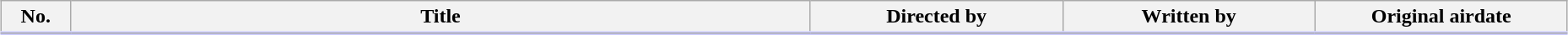<table class="wikitable" style="width:98%; margin:auto; background:#FFF;">
<tr style="border-bottom: 3px solid #CCF">
<th style="width:3em;">No.</th>
<th>Title</th>
<th style="width:12em;">Directed by</th>
<th style="width:12em;">Written by</th>
<th style="width:12em;">Original airdate</th>
</tr>
<tr>
</tr>
</table>
